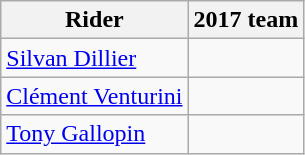<table class="wikitable">
<tr>
<th>Rider</th>
<th>2017 team</th>
</tr>
<tr>
<td><a href='#'>Silvan Dillier</a></td>
<td></td>
</tr>
<tr>
<td><a href='#'>Clément Venturini</a></td>
<td></td>
</tr>
<tr>
<td><a href='#'>Tony Gallopin</a></td>
<td></td>
</tr>
</table>
